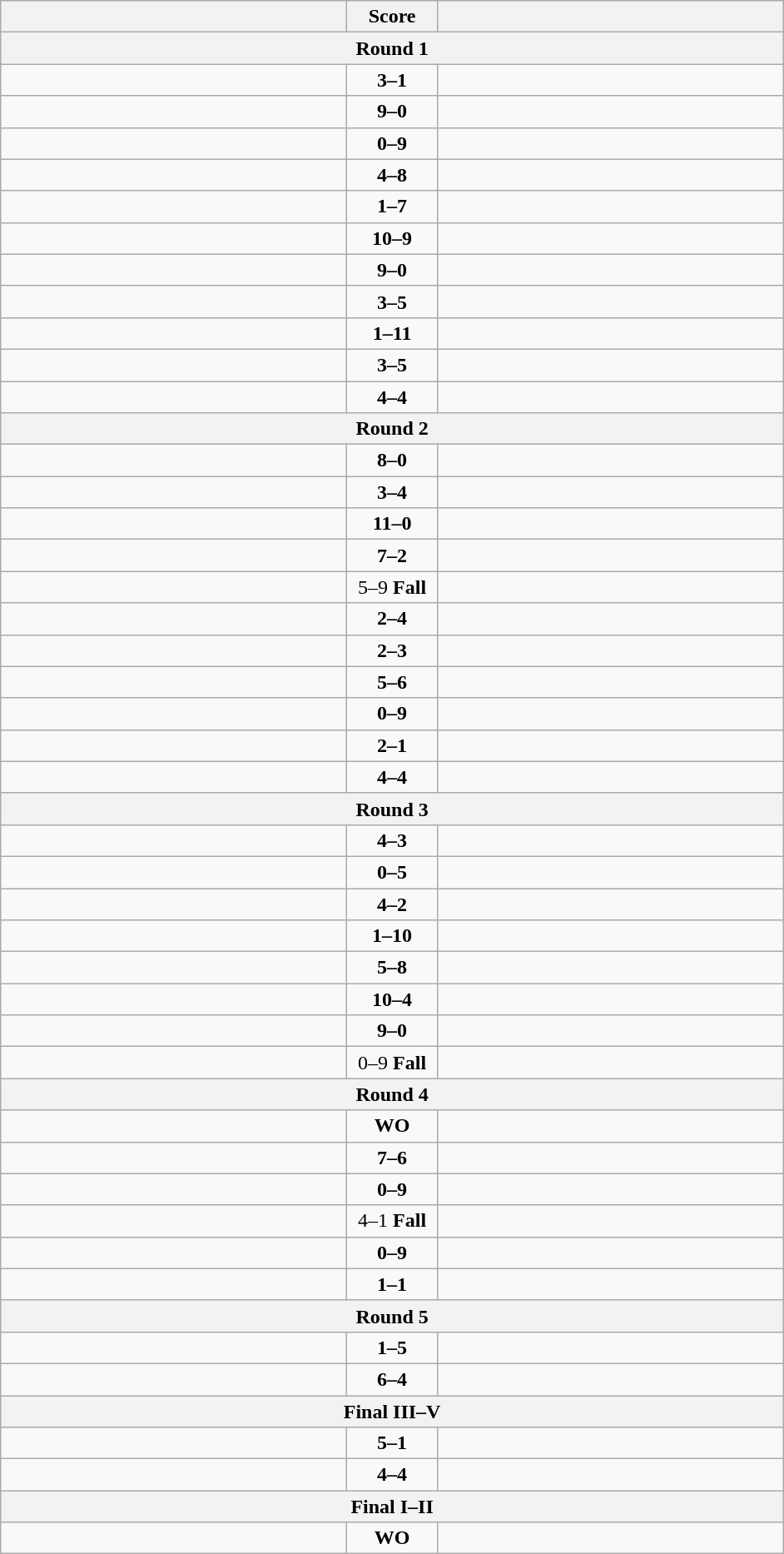<table class="wikitable" style="text-align: left;">
<tr>
<th align="right" width="270"></th>
<th width="65">Score</th>
<th align="left" width="270"></th>
</tr>
<tr>
<th colspan="3">Round 1</th>
</tr>
<tr>
<td><strong></strong></td>
<td align=center><strong>3–1</strong></td>
<td></td>
</tr>
<tr>
<td><strong></strong></td>
<td align=center><strong>9–0</strong></td>
<td></td>
</tr>
<tr>
<td></td>
<td align=center><strong>0–9</strong></td>
<td><strong></strong></td>
</tr>
<tr>
<td></td>
<td align=center><strong>4–8</strong></td>
<td><strong></strong></td>
</tr>
<tr>
<td></td>
<td align=center><strong>1–7</strong></td>
<td><strong></strong></td>
</tr>
<tr>
<td><strong></strong></td>
<td align=center><strong>10–9</strong></td>
<td></td>
</tr>
<tr>
<td><strong></strong></td>
<td align=center><strong>9–0</strong></td>
<td></td>
</tr>
<tr>
<td></td>
<td align=center><strong>3–5</strong></td>
<td><strong></strong></td>
</tr>
<tr>
<td></td>
<td align=center><strong>1–11</strong></td>
<td><strong></strong></td>
</tr>
<tr>
<td></td>
<td align=center><strong>3–5</strong></td>
<td><strong></strong></td>
</tr>
<tr>
<td><strong></strong></td>
<td align=center><strong>4–4</strong></td>
<td></td>
</tr>
<tr>
<th colspan="3">Round 2</th>
</tr>
<tr>
<td><strong></strong></td>
<td align=center><strong>8–0</strong></td>
<td></td>
</tr>
<tr>
<td></td>
<td align=center><strong>3–4</strong></td>
<td><strong></strong></td>
</tr>
<tr>
<td><strong></strong></td>
<td align=center><strong>11–0</strong></td>
<td></td>
</tr>
<tr>
<td><strong></strong></td>
<td align=center><strong>7–2</strong></td>
<td></td>
</tr>
<tr>
<td></td>
<td align=center>5–9 <strong>Fall</strong></td>
<td><strong></strong></td>
</tr>
<tr>
<td></td>
<td align=center><strong>2–4</strong></td>
<td><strong></strong></td>
</tr>
<tr>
<td></td>
<td align=center><strong>2–3</strong></td>
<td><strong></strong></td>
</tr>
<tr>
<td></td>
<td align=center><strong>5–6</strong></td>
<td><strong></strong></td>
</tr>
<tr>
<td></td>
<td align=center><strong>0–9</strong></td>
<td><strong></strong></td>
</tr>
<tr>
<td><strong></strong></td>
<td align=center><strong>2–1</strong></td>
<td></td>
</tr>
<tr>
<td><strong></strong></td>
<td align=center><strong>4–4</strong></td>
<td></td>
</tr>
<tr>
<th colspan="3">Round 3</th>
</tr>
<tr>
<td></td>
<td align=center><strong>4–3</strong></td>
<td></td>
</tr>
<tr>
<td></td>
<td align=center><strong>0–5</strong></td>
<td><strong></strong></td>
</tr>
<tr>
<td><strong></strong></td>
<td align=center><strong>4–2</strong></td>
<td></td>
</tr>
<tr>
<td></td>
<td align=center><strong>1–10</strong></td>
<td></td>
</tr>
<tr>
<td></td>
<td align=center><strong>5–8</strong></td>
<td><strong></strong></td>
</tr>
<tr>
<td><strong></strong></td>
<td align=center><strong>10–4</strong></td>
<td></td>
</tr>
<tr>
<td><strong></strong></td>
<td align=center><strong>9–0</strong></td>
<td></td>
</tr>
<tr>
<td></td>
<td align=center>0–9 <strong>Fall</strong></td>
<td><strong></strong></td>
</tr>
<tr>
<th colspan="3">Round 4</th>
</tr>
<tr>
<td><strong></strong></td>
<td align=center><strong>WO</strong></td>
<td></td>
</tr>
<tr>
<td><strong></strong></td>
<td align=center><strong>7–6</strong></td>
<td></td>
</tr>
<tr>
<td></td>
<td align=center><strong>0–9</strong></td>
<td><strong></strong></td>
</tr>
<tr>
<td><strong></strong></td>
<td align=center>4–1 <strong>Fall</strong></td>
<td></td>
</tr>
<tr>
<td></td>
<td align=center><strong>0–9</strong></td>
<td><strong></strong></td>
</tr>
<tr>
<td></td>
<td align=center><strong>1–1</strong></td>
<td><strong></strong></td>
</tr>
<tr>
<th colspan="3">Round 5</th>
</tr>
<tr>
<td></td>
<td align=center><strong>1–5</strong></td>
<td><strong></strong></td>
</tr>
<tr>
<td><strong></strong></td>
<td align=center><strong>6–4</strong></td>
<td></td>
</tr>
<tr>
<th colspan="3">Final III–V</th>
</tr>
<tr>
<td><strong></strong></td>
<td align=center><strong>5–1</strong></td>
<td></td>
</tr>
<tr>
<td></td>
<td align=center><strong>4–4</strong></td>
<td><strong></strong></td>
</tr>
<tr>
<th colspan="3">Final I–II</th>
</tr>
<tr>
<td><strong></strong></td>
<td align=center><strong>WO</strong></td>
<td></td>
</tr>
</table>
